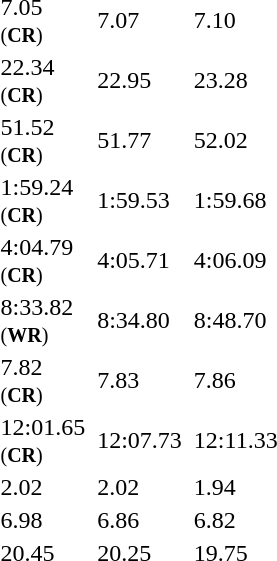<table>
<tr>
<td></td>
<td></td>
<td>7.05<br><small>(<strong>CR</strong>)</small></td>
<td></td>
<td>7.07</td>
<td></td>
<td>7.10</td>
</tr>
<tr>
<td></td>
<td></td>
<td>22.34<br><small>(<strong>CR</strong>)</small></td>
<td></td>
<td>22.95</td>
<td></td>
<td>23.28</td>
</tr>
<tr>
<td></td>
<td></td>
<td>51.52<br><small>(<strong>CR</strong>)</small></td>
<td></td>
<td>51.77</td>
<td></td>
<td>52.02</td>
</tr>
<tr>
<td></td>
<td></td>
<td>1:59.24<br><small>(<strong>CR</strong>)</small></td>
<td></td>
<td>1:59.53</td>
<td></td>
<td>1:59.68</td>
</tr>
<tr>
<td></td>
<td></td>
<td>4:04.79<br><small>(<strong>CR</strong>)</small></td>
<td></td>
<td>4:05.71</td>
<td></td>
<td>4:06.09</td>
</tr>
<tr>
<td></td>
<td></td>
<td>8:33.82<br><small>(<strong>WR</strong>)</small></td>
<td></td>
<td>8:34.80</td>
<td></td>
<td>8:48.70</td>
</tr>
<tr>
<td></td>
<td></td>
<td>7.82<br><small>(<strong>CR</strong>)</small></td>
<td></td>
<td>7.83</td>
<td></td>
<td>7.86</td>
</tr>
<tr>
<td></td>
<td></td>
<td>12:01.65<br><small>(<strong>CR</strong>)</small></td>
<td></td>
<td>12:07.73</td>
<td></td>
<td>12:11.33</td>
</tr>
<tr>
<td></td>
<td></td>
<td>2.02</td>
<td></td>
<td>2.02</td>
<td></td>
<td>1.94</td>
</tr>
<tr>
<td></td>
<td></td>
<td>6.98</td>
<td></td>
<td>6.86</td>
<td></td>
<td>6.82</td>
</tr>
<tr>
<td></td>
<td></td>
<td>20.45</td>
<td></td>
<td>20.25</td>
<td></td>
<td>19.75</td>
</tr>
</table>
